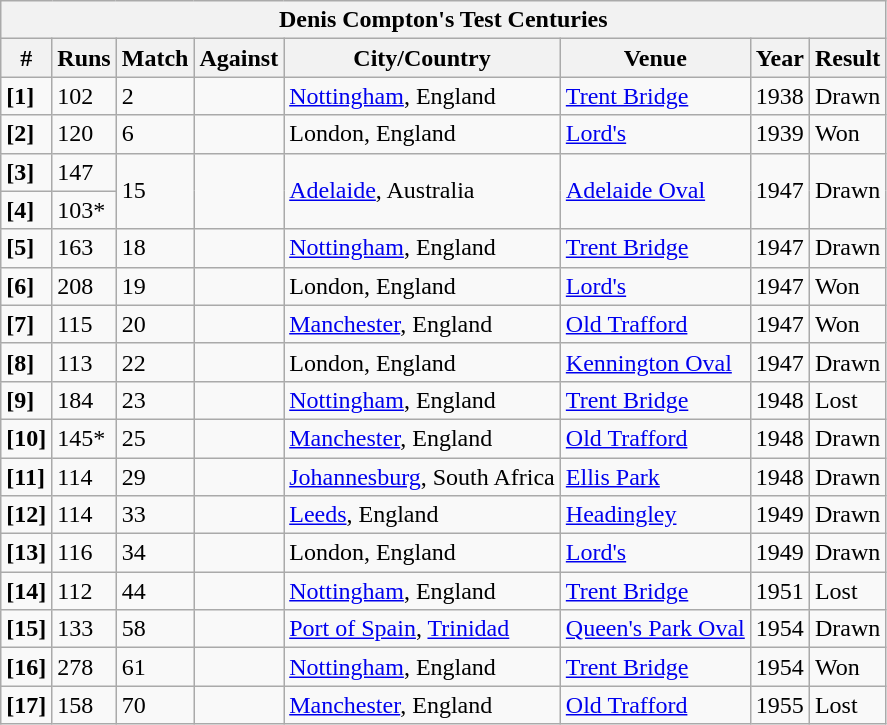<table class="wikitable">
<tr>
<th colspan=8>Denis Compton's Test Centuries</th>
</tr>
<tr>
<th>#</th>
<th>Runs</th>
<th>Match</th>
<th>Against</th>
<th>City/Country</th>
<th>Venue</th>
<th>Year</th>
<th>Result</th>
</tr>
<tr>
<td><strong>[1]</strong></td>
<td>102</td>
<td>2</td>
<td></td>
<td><a href='#'>Nottingham</a>, England</td>
<td><a href='#'>Trent Bridge</a></td>
<td>1938</td>
<td>Drawn</td>
</tr>
<tr>
<td><strong>[2]</strong></td>
<td>120</td>
<td>6</td>
<td></td>
<td>London, England</td>
<td><a href='#'>Lord's</a></td>
<td>1939</td>
<td>Won</td>
</tr>
<tr>
<td><strong>[3]</strong></td>
<td>147</td>
<td rowspan="2">15</td>
<td rowspan="2"></td>
<td rowspan="2"><a href='#'>Adelaide</a>, Australia</td>
<td rowspan="2"><a href='#'>Adelaide Oval</a></td>
<td rowspan="2">1947</td>
<td rowspan="2">Drawn</td>
</tr>
<tr>
<td><strong>[4]</strong></td>
<td>103*</td>
</tr>
<tr>
<td><strong>[5]</strong></td>
<td>163</td>
<td>18</td>
<td></td>
<td><a href='#'>Nottingham</a>, England</td>
<td><a href='#'>Trent Bridge</a></td>
<td>1947</td>
<td>Drawn</td>
</tr>
<tr>
<td><strong>[6]</strong></td>
<td>208</td>
<td>19</td>
<td></td>
<td>London, England</td>
<td><a href='#'>Lord's</a></td>
<td>1947</td>
<td>Won</td>
</tr>
<tr>
<td><strong>[7]</strong></td>
<td>115</td>
<td>20</td>
<td></td>
<td><a href='#'>Manchester</a>, England</td>
<td><a href='#'>Old Trafford</a></td>
<td>1947</td>
<td>Won</td>
</tr>
<tr>
<td><strong>[8]</strong></td>
<td>113</td>
<td>22</td>
<td></td>
<td>London, England</td>
<td><a href='#'>Kennington Oval</a></td>
<td>1947</td>
<td>Drawn</td>
</tr>
<tr>
<td><strong>[9]</strong></td>
<td>184</td>
<td>23</td>
<td></td>
<td><a href='#'>Nottingham</a>, England</td>
<td><a href='#'>Trent Bridge</a></td>
<td>1948</td>
<td>Lost</td>
</tr>
<tr>
<td><strong>[10]</strong></td>
<td>145*</td>
<td>25</td>
<td></td>
<td><a href='#'>Manchester</a>, England</td>
<td><a href='#'>Old Trafford</a></td>
<td>1948</td>
<td>Drawn</td>
</tr>
<tr>
<td><strong>[11]</strong></td>
<td>114</td>
<td>29</td>
<td></td>
<td><a href='#'>Johannesburg</a>, South Africa</td>
<td><a href='#'>Ellis Park</a></td>
<td>1948</td>
<td>Drawn</td>
</tr>
<tr>
<td><strong>[12]</strong></td>
<td>114</td>
<td>33</td>
<td></td>
<td><a href='#'>Leeds</a>, England</td>
<td><a href='#'>Headingley</a></td>
<td>1949</td>
<td>Drawn</td>
</tr>
<tr>
<td><strong>[13]</strong></td>
<td>116</td>
<td>34</td>
<td></td>
<td>London, England</td>
<td><a href='#'>Lord's</a></td>
<td>1949</td>
<td>Drawn</td>
</tr>
<tr>
<td><strong>[14]</strong></td>
<td>112</td>
<td>44</td>
<td></td>
<td><a href='#'>Nottingham</a>, England</td>
<td><a href='#'>Trent Bridge</a></td>
<td>1951</td>
<td>Lost</td>
</tr>
<tr>
<td><strong>[15]</strong></td>
<td>133</td>
<td>58</td>
<td></td>
<td><a href='#'>Port of Spain</a>, <a href='#'>Trinidad</a></td>
<td><a href='#'>Queen's Park Oval</a></td>
<td>1954</td>
<td>Drawn</td>
</tr>
<tr>
<td><strong>[16]</strong></td>
<td>278</td>
<td>61</td>
<td></td>
<td><a href='#'>Nottingham</a>, England</td>
<td><a href='#'>Trent Bridge</a></td>
<td>1954</td>
<td>Won</td>
</tr>
<tr>
<td><strong>[17]</strong></td>
<td>158</td>
<td>70</td>
<td></td>
<td><a href='#'>Manchester</a>, England</td>
<td><a href='#'>Old Trafford</a></td>
<td>1955</td>
<td>Lost</td>
</tr>
</table>
